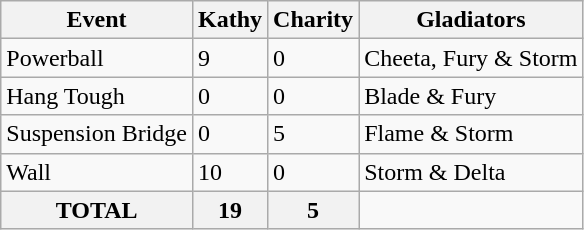<table class="wikitable">
<tr>
<th>Event</th>
<th>Kathy</th>
<th>Charity</th>
<th>Gladiators</th>
</tr>
<tr>
<td>Powerball</td>
<td>9</td>
<td>0</td>
<td>Cheeta, Fury & Storm</td>
</tr>
<tr>
<td>Hang Tough</td>
<td>0</td>
<td>0</td>
<td>Blade & Fury</td>
</tr>
<tr>
<td>Suspension Bridge</td>
<td>0</td>
<td>5</td>
<td>Flame & Storm</td>
</tr>
<tr>
<td>Wall</td>
<td>10</td>
<td>0</td>
<td>Storm & Delta</td>
</tr>
<tr>
<th>TOTAL</th>
<th>19</th>
<th>5</th>
</tr>
</table>
